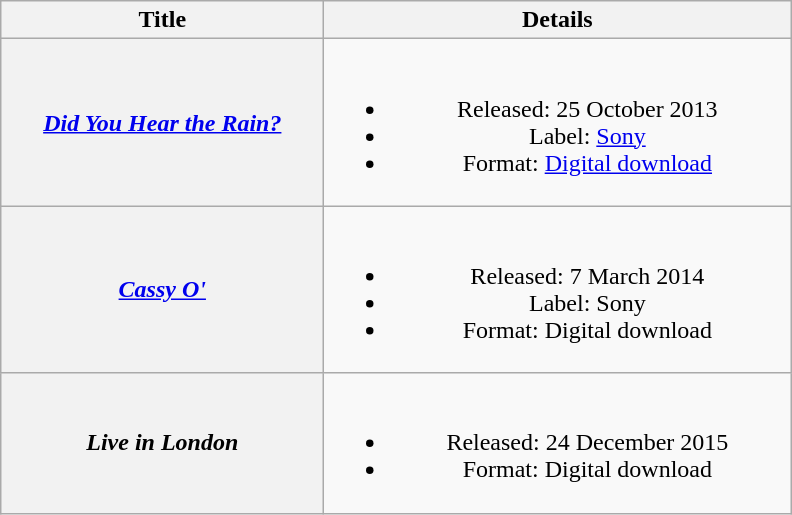<table class="wikitable plainrowheaders" style="text-align:center;">
<tr>
<th scope="col" style="width:13em;">Title</th>
<th scope="col" style="width:19em;">Details</th>
</tr>
<tr>
<th scope="row"><em><a href='#'>Did You Hear the Rain?</a></em></th>
<td><br><ul><li>Released: 25 October 2013</li><li>Label: <a href='#'>Sony</a></li><li>Format: <a href='#'>Digital download</a></li></ul></td>
</tr>
<tr>
<th scope="row"><em><a href='#'>Cassy O'</a></em></th>
<td><br><ul><li>Released: 7 March 2014</li><li>Label: Sony</li><li>Format: Digital download</li></ul></td>
</tr>
<tr>
<th scope="row"><em>Live in London</em></th>
<td><br><ul><li>Released: 24 December 2015</li><li>Format: Digital download</li></ul></td>
</tr>
</table>
